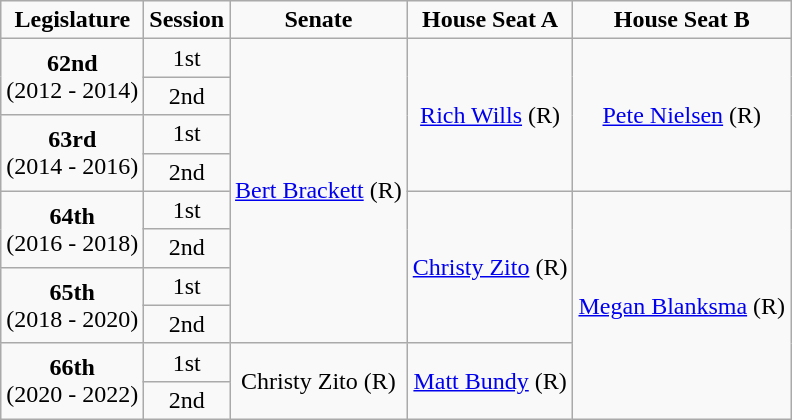<table class=wikitable style="text-align:center">
<tr>
<td><strong>Legislature</strong></td>
<td><strong>Session</strong></td>
<td><strong>Senate</strong></td>
<td><strong>House Seat A</strong></td>
<td><strong>House Seat B</strong></td>
</tr>
<tr>
<td rowspan="2" colspan="1" style="text-align: center;"><strong>62nd</strong> <br> (2012 - 2014)</td>
<td>1st</td>
<td rowspan="8" colspan="1" style="text-align: center;" ><a href='#'>Bert Brackett</a> (R)</td>
<td rowspan="4" colspan="1" style="text-align: center;" ><a href='#'>Rich Wills</a> (R)</td>
<td rowspan="4" colspan="1" style="text-align: center;" ><a href='#'>Pete Nielsen</a> (R)</td>
</tr>
<tr>
<td>2nd</td>
</tr>
<tr>
<td rowspan="2" colspan="1" style="text-align: center;"><strong>63rd</strong> <br> (2014 - 2016)</td>
<td>1st</td>
</tr>
<tr>
<td>2nd</td>
</tr>
<tr>
<td rowspan="2" colspan="1" style="text-align: center;"><strong>64th</strong> <br> (2016 - 2018)</td>
<td>1st</td>
<td rowspan="4" colspan="1" style="text-align: center;" ><a href='#'>Christy Zito</a> (R)</td>
<td rowspan="6" colspan="1" style="text-align: center;" ><a href='#'>Megan Blanksma</a> (R)</td>
</tr>
<tr>
<td>2nd</td>
</tr>
<tr>
<td rowspan="2" colspan="1" style="text-align: center;"><strong>65th</strong> <br> (2018 - 2020)</td>
<td>1st</td>
</tr>
<tr>
<td>2nd</td>
</tr>
<tr>
<td rowspan="2" colspan="1" style="text-align: center;"><strong>66th</strong> <br> (2020 - 2022)</td>
<td>1st</td>
<td rowspan="2" colspan="1" style="text-align: center;" >Christy Zito (R)</td>
<td rowspan="2" colspan="1" style="text-align: center;" ><a href='#'>Matt Bundy</a> (R)</td>
</tr>
<tr>
<td>2nd</td>
</tr>
</table>
